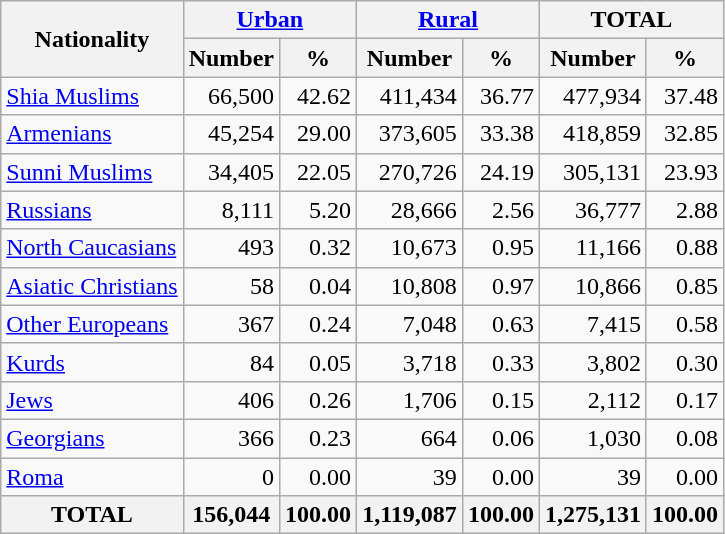<table class="wikitable sortable">
<tr>
<th rowspan="2">Nationality</th>
<th colspan="2"><a href='#'>Urban</a></th>
<th colspan="2"><a href='#'>Rural</a></th>
<th colspan="2">TOTAL</th>
</tr>
<tr>
<th>Number</th>
<th>%</th>
<th>Number</th>
<th>%</th>
<th>Number</th>
<th>%</th>
</tr>
<tr>
<td><a href='#'>Shia Muslims</a></td>
<td align="right">66,500</td>
<td align="right">42.62</td>
<td align="right">411,434</td>
<td align="right">36.77</td>
<td align="right">477,934</td>
<td align="right">37.48</td>
</tr>
<tr>
<td><a href='#'>Armenians</a></td>
<td align="right">45,254</td>
<td align="right">29.00</td>
<td align="right">373,605</td>
<td align="right">33.38</td>
<td align="right">418,859</td>
<td align="right">32.85</td>
</tr>
<tr>
<td><a href='#'>Sunni Muslims</a></td>
<td align="right">34,405</td>
<td align="right">22.05</td>
<td align="right">270,726</td>
<td align="right">24.19</td>
<td align="right">305,131</td>
<td align="right">23.93</td>
</tr>
<tr>
<td><a href='#'>Russians</a></td>
<td align="right">8,111</td>
<td align="right">5.20</td>
<td align="right">28,666</td>
<td align="right">2.56</td>
<td align="right">36,777</td>
<td align="right">2.88</td>
</tr>
<tr>
<td><a href='#'>North Caucasians</a></td>
<td align="right">493</td>
<td align="right">0.32</td>
<td align="right">10,673</td>
<td align="right">0.95</td>
<td align="right">11,166</td>
<td align="right">0.88</td>
</tr>
<tr>
<td><a href='#'>Asiatic Christians</a></td>
<td align="right">58</td>
<td align="right">0.04</td>
<td align="right">10,808</td>
<td align="right">0.97</td>
<td align="right">10,866</td>
<td align="right">0.85</td>
</tr>
<tr>
<td><a href='#'>Other Europeans</a></td>
<td align="right">367</td>
<td align="right">0.24</td>
<td align="right">7,048</td>
<td align="right">0.63</td>
<td align="right">7,415</td>
<td align="right">0.58</td>
</tr>
<tr>
<td><a href='#'>Kurds</a></td>
<td align="right">84</td>
<td align="right">0.05</td>
<td align="right">3,718</td>
<td align="right">0.33</td>
<td align="right">3,802</td>
<td align="right">0.30</td>
</tr>
<tr>
<td><a href='#'>Jews</a></td>
<td align="right">406</td>
<td align="right">0.26</td>
<td align="right">1,706</td>
<td align="right">0.15</td>
<td align="right">2,112</td>
<td align="right">0.17</td>
</tr>
<tr>
<td><a href='#'>Georgians</a></td>
<td align="right">366</td>
<td align="right">0.23</td>
<td align="right">664</td>
<td align="right">0.06</td>
<td align="right">1,030</td>
<td align="right">0.08</td>
</tr>
<tr>
<td><a href='#'>Roma</a></td>
<td align="right">0</td>
<td align="right">0.00</td>
<td align="right">39</td>
<td align="right">0.00</td>
<td align="right">39</td>
<td align="right">0.00</td>
</tr>
<tr>
<th>TOTAL</th>
<th>156,044</th>
<th>100.00</th>
<th>1,119,087</th>
<th>100.00</th>
<th>1,275,131</th>
<th>100.00</th>
</tr>
</table>
